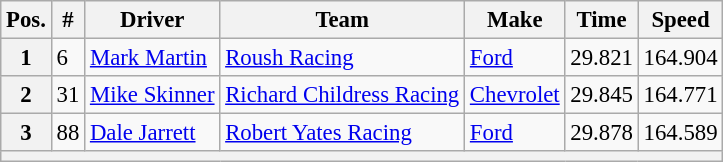<table class="wikitable" style="font-size:95%">
<tr>
<th>Pos.</th>
<th>#</th>
<th>Driver</th>
<th>Team</th>
<th>Make</th>
<th>Time</th>
<th>Speed</th>
</tr>
<tr>
<th>1</th>
<td>6</td>
<td><a href='#'>Mark Martin</a></td>
<td><a href='#'>Roush Racing</a></td>
<td><a href='#'>Ford</a></td>
<td>29.821</td>
<td>164.904</td>
</tr>
<tr>
<th>2</th>
<td>31</td>
<td><a href='#'>Mike Skinner</a></td>
<td><a href='#'>Richard Childress Racing</a></td>
<td><a href='#'>Chevrolet</a></td>
<td>29.845</td>
<td>164.771</td>
</tr>
<tr>
<th>3</th>
<td>88</td>
<td><a href='#'>Dale Jarrett</a></td>
<td><a href='#'>Robert Yates Racing</a></td>
<td><a href='#'>Ford</a></td>
<td>29.878</td>
<td>164.589</td>
</tr>
<tr>
<th colspan="7"></th>
</tr>
</table>
